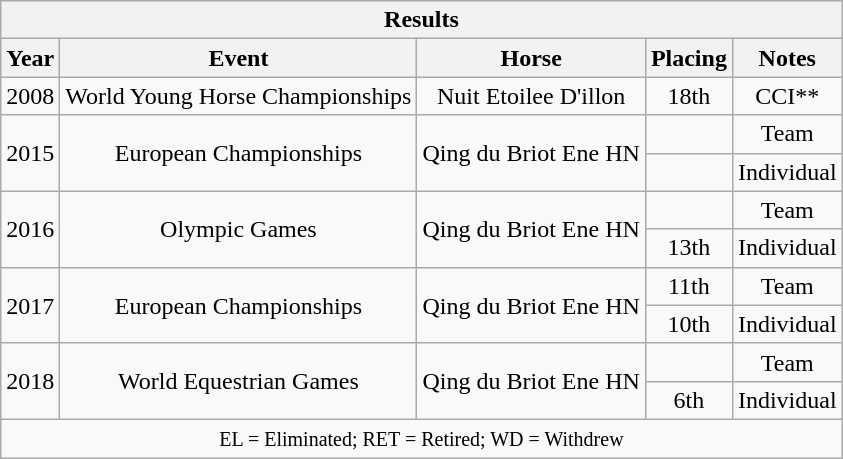<table class="wikitable" style="text-align:center">
<tr>
<th colspan="11" align="center"><strong>Results</strong></th>
</tr>
<tr>
<th>Year</th>
<th>Event</th>
<th>Horse</th>
<th>Placing</th>
<th>Notes</th>
</tr>
<tr>
<td>2008</td>
<td>World Young Horse Championships</td>
<td>Nuit Etoilee D'illon</td>
<td>18th</td>
<td>CCI**</td>
</tr>
<tr>
<td rowspan="2">2015</td>
<td rowspan="2">European Championships</td>
<td rowspan="2">Qing du Briot Ene HN</td>
<td></td>
<td>Team</td>
</tr>
<tr>
<td></td>
<td>Individual</td>
</tr>
<tr>
<td rowspan="2">2016</td>
<td rowspan="2">Olympic Games</td>
<td rowspan="2">Qing du Briot Ene HN</td>
<td></td>
<td>Team</td>
</tr>
<tr>
<td>13th</td>
<td>Individual</td>
</tr>
<tr>
<td rowspan="2">2017</td>
<td rowspan="2">European Championships</td>
<td rowspan="2">Qing du Briot Ene HN</td>
<td>11th</td>
<td>Team</td>
</tr>
<tr>
<td>10th</td>
<td>Individual</td>
</tr>
<tr>
<td rowspan="2">2018</td>
<td rowspan="2">World Equestrian Games</td>
<td rowspan="2">Qing du Briot Ene HN</td>
<td></td>
<td>Team</td>
</tr>
<tr>
<td>6th</td>
<td>Individual</td>
</tr>
<tr>
<td colspan="11" align="center"><small> EL = Eliminated; RET = Retired; WD = Withdrew </small></td>
</tr>
</table>
